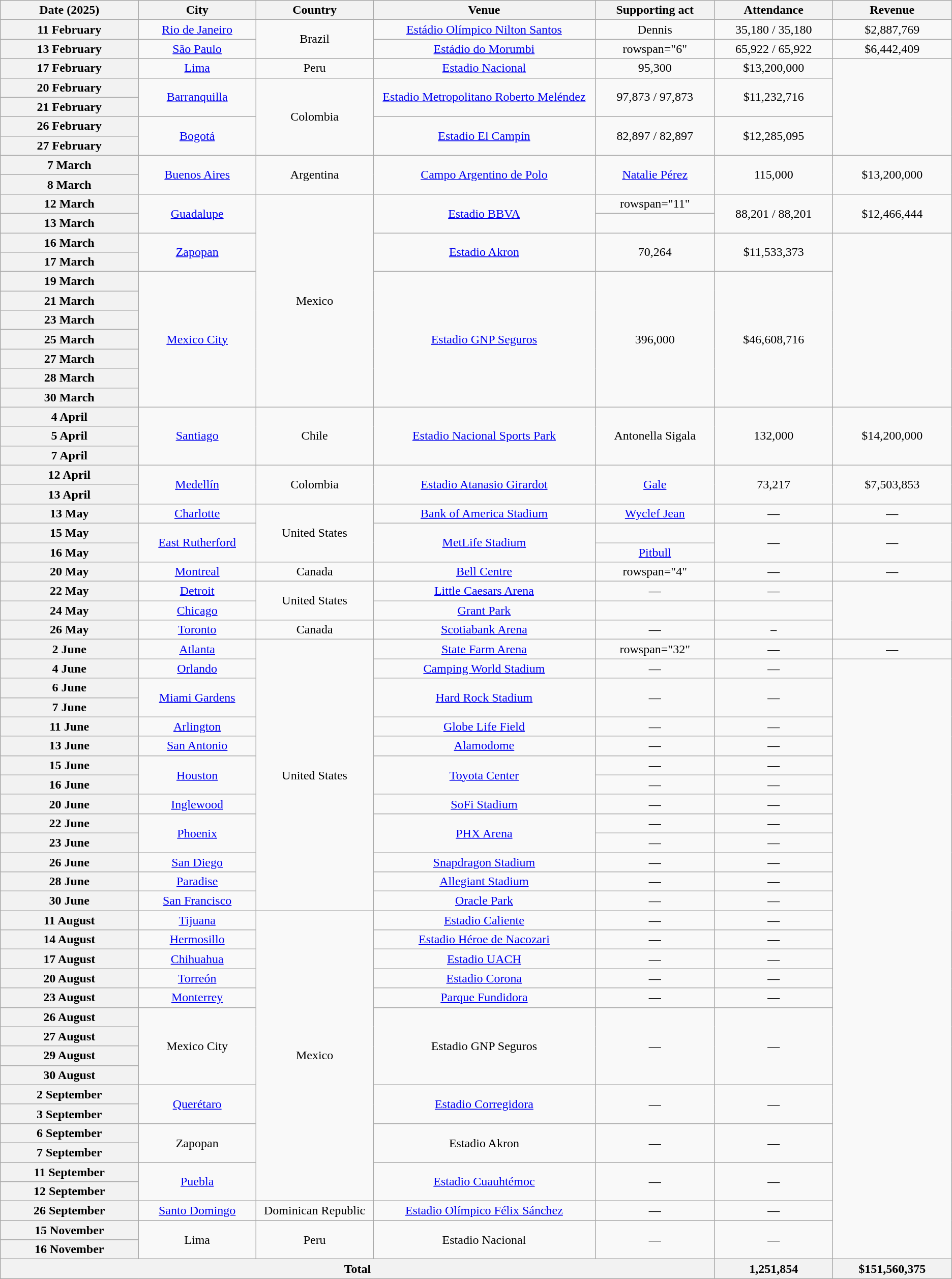<table class="wikitable plainrowheaders" style="text-align:center;">
<tr>
<th scope="col" style="width:12em;">Date (2025)</th>
<th scope="col" style="width:10em;">City</th>
<th scope="col" style="width:10em;">Country</th>
<th scope="col" style="width:20em;">Venue</th>
<th scope="col" style="width:10em;">Supporting act</th>
<th scope="col" style="width:10em;">Attendance</th>
<th scope="col" style="width:10em;">Revenue</th>
</tr>
<tr>
<th scope="row" style="text-align:center;">11 February</th>
<td><a href='#'>Rio de Janeiro</a></td>
<td rowspan="2">Brazil</td>
<td><a href='#'>Estádio Olímpico Nilton Santos</a></td>
<td>Dennis</td>
<td>35,180 / 35,180</td>
<td>$2,887,769</td>
</tr>
<tr>
<th scope="row" style="text-align:center;">13 February</th>
<td><a href='#'>São Paulo</a></td>
<td><a href='#'>Estádio do Morumbi</a></td>
<td>rowspan="6" </td>
<td>65,922 / 65,922</td>
<td>$6,442,409</td>
</tr>
<tr>
<th scope="row" style="text-align:center;">17 February</th>
<td><a href='#'>Lima</a></td>
<td>Peru</td>
<td><a href='#'>Estadio Nacional</a></td>
<td>95,300</td>
<td>$13,200,000</td>
</tr>
<tr>
<th scope="row" style="text-align:center;">20 February</th>
<td rowspan="2"><a href='#'>Barranquilla</a></td>
<td rowspan="4">Colombia</td>
<td rowspan="2"><a href='#'>Estadio Metropolitano Roberto Meléndez</a></td>
<td rowspan="2">97,873 / 97,873</td>
<td rowspan="2">$11,232,716</td>
</tr>
<tr>
<th scope="row" style="text-align:center;">21 February</th>
</tr>
<tr>
<th scope="row" style="text-align:center;">26 February</th>
<td rowspan="2"><a href='#'>Bogotá</a></td>
<td rowspan="2"><a href='#'>Estadio El Campín</a></td>
<td rowspan="2">82,897 / 82,897</td>
<td rowspan="2">$12,285,095</td>
</tr>
<tr>
<th scope="row" style="text-align:center;">27 February</th>
</tr>
<tr>
<th scope="row" style="text-align:center;">7 March</th>
<td rowspan="2"><a href='#'>Buenos Aires</a></td>
<td rowspan="2">Argentina</td>
<td rowspan="2"><a href='#'>Campo Argentino de Polo</a></td>
<td rowspan="2"><a href='#'>Natalie Pérez</a></td>
<td rowspan="2">115,000</td>
<td rowspan="2">$13,200,000</td>
</tr>
<tr>
<th scope="row" style="text-align:center;">8 March</th>
</tr>
<tr>
<th scope="row" style="text-align:center;">12 March</th>
<td rowspan="2"><a href='#'>Guadalupe</a></td>
<td rowspan="11">Mexico</td>
<td rowspan="2"><a href='#'>Estadio BBVA</a></td>
<td>rowspan="11" </td>
<td rowspan="2">88,201 / 88,201</td>
<td rowspan="2">$12,466,444</td>
</tr>
<tr>
<th scope="row" style="text-align:center;">13 March</th>
</tr>
<tr>
<th scope="row" style="text-align:center;">16 March</th>
<td rowspan="2"><a href='#'>Zapopan</a></td>
<td rowspan="2"><a href='#'>Estadio Akron</a></td>
<td rowspan="2">70,264</td>
<td rowspan="2">$11,533,373</td>
</tr>
<tr>
<th scope="row" style="text-align:center;">17 March</th>
</tr>
<tr>
<th scope="row" style="text-align:center;">19 March</th>
<td rowspan="7"><a href='#'>Mexico City</a></td>
<td rowspan="7"><a href='#'>Estadio GNP Seguros</a></td>
<td rowspan="7">396,000</td>
<td rowspan="7">$46,608,716</td>
</tr>
<tr>
<th scope="row" style="text-align:center;">21 March</th>
</tr>
<tr>
<th scope="row" style="text-align:center;">23 March</th>
</tr>
<tr>
<th scope="row" style="text-align:center;">25 March</th>
</tr>
<tr>
<th scope="row" style="text-align:center;">27 March</th>
</tr>
<tr>
<th scope="row" style="text-align:center;">28 March</th>
</tr>
<tr>
<th scope="row" style="text-align:center;">30 March</th>
</tr>
<tr>
<th scope="row" style="text-align:center;">4 April</th>
<td rowspan="3"><a href='#'>Santiago</a></td>
<td rowspan="3">Chile</td>
<td rowspan="3"><a href='#'>Estadio Nacional Sports Park</a></td>
<td rowspan="3">Antonella Sigala</td>
<td rowspan="3">132,000</td>
<td rowspan="3">$14,200,000</td>
</tr>
<tr>
<th scope="row" style="text-align:center;">5 April</th>
</tr>
<tr>
<th scope="row" style="text-align:center;">7 April</th>
</tr>
<tr>
<th scope="row" style="text-align:center;">12 April</th>
<td rowspan="2"><a href='#'>Medellín</a></td>
<td rowspan="2">Colombia</td>
<td rowspan="2"><a href='#'>Estadio Atanasio Girardot</a></td>
<td rowspan="2"><a href='#'>Gale</a></td>
<td rowspan="2">73,217</td>
<td rowspan="2">$7,503,853</td>
</tr>
<tr>
<th scope="row" style="text-align:center;">13 April</th>
</tr>
<tr>
<th scope="row" style="text-align:center;">13 May</th>
<td><a href='#'>Charlotte</a></td>
<td rowspan="3">United States</td>
<td><a href='#'>Bank of America Stadium</a></td>
<td><a href='#'>Wyclef Jean</a></td>
<td>—</td>
<td>—</td>
</tr>
<tr>
<th scope="row" style="text-align:center;">15 May</th>
<td rowspan="2"><a href='#'>East Rutherford</a></td>
<td rowspan="2"><a href='#'>MetLife Stadium</a></td>
<td></td>
<td rowspan="2">—</td>
<td rowspan="2">—</td>
</tr>
<tr>
<th scope="row" style="text-align:center;">16 May</th>
<td><a href='#'>Pitbull</a></td>
</tr>
<tr>
<th scope="row" style="text-align:center;">20 May</th>
<td><a href='#'>Montreal</a></td>
<td>Canada</td>
<td><a href='#'>Bell Centre</a></td>
<td>rowspan="4" </td>
<td>—</td>
<td>—</td>
</tr>
<tr>
<th scope="row" style="text-align:center;">22 May</th>
<td><a href='#'>Detroit</a></td>
<td rowspan="2">United States</td>
<td><a href='#'>Little Caesars Arena</a></td>
<td>—</td>
<td>—</td>
</tr>
<tr>
<th scope="row" style="text-align:center;">24 May</th>
<td><a href='#'>Chicago</a></td>
<td><a href='#'>Grant Park</a></td>
<td></td>
<td></td>
</tr>
<tr>
<th scope="row" style="text-align:center;">26 May</th>
<td><a href='#'>Toronto</a></td>
<td>Canada</td>
<td><a href='#'>Scotiabank Arena</a></td>
<td>—</td>
<td>–</td>
</tr>
<tr>
<th scope="row" style="text-align:center;">2 June</th>
<td><a href='#'>Atlanta</a></td>
<td rowspan="14">United States</td>
<td><a href='#'>State Farm Arena</a></td>
<td>rowspan="32" </td>
<td>—</td>
<td>—</td>
</tr>
<tr>
<th scope="row" style="text-align:center;">4 June</th>
<td><a href='#'>Orlando</a></td>
<td><a href='#'>Camping World Stadium</a></td>
<td>—</td>
<td>—</td>
</tr>
<tr>
<th scope="row" style="text-align:center;">6 June</th>
<td rowspan="2"><a href='#'>Miami Gardens</a></td>
<td rowspan="2"><a href='#'>Hard Rock Stadium</a></td>
<td rowspan="2">—</td>
<td rowspan="2">—</td>
</tr>
<tr>
<th scope="row" style="text-align:center;">7 June</th>
</tr>
<tr>
<th scope="row" style="text-align:center;">11 June</th>
<td><a href='#'>Arlington</a></td>
<td><a href='#'>Globe Life Field</a></td>
<td>—</td>
<td>—</td>
</tr>
<tr>
<th scope="row" style="text-align:center;">13 June</th>
<td><a href='#'>San Antonio</a></td>
<td><a href='#'>Alamodome</a></td>
<td>—</td>
<td>—</td>
</tr>
<tr>
<th scope="row" style="text-align:center;">15 June</th>
<td rowspan="2"><a href='#'>Houston</a></td>
<td rowspan="2"><a href='#'>Toyota Center</a></td>
<td>—</td>
<td>—</td>
</tr>
<tr>
<th scope="row" style="text-align:center;">16 June</th>
<td>—</td>
<td>—</td>
</tr>
<tr>
<th scope="row" style="text-align:center;">20 June</th>
<td><a href='#'>Inglewood</a></td>
<td><a href='#'>SoFi Stadium</a></td>
<td>—</td>
<td>—</td>
</tr>
<tr>
<th scope="row" style="text-align:center;">22 June</th>
<td rowspan="2"><a href='#'>Phoenix</a></td>
<td rowspan="2"><a href='#'>PHX Arena</a></td>
<td>—</td>
<td>—</td>
</tr>
<tr>
<th scope="row" style="text-align:center;">23 June</th>
<td>—</td>
<td>—</td>
</tr>
<tr>
<th scope="row" style="text-align:center;">26 June</th>
<td><a href='#'>San Diego</a></td>
<td><a href='#'>Snapdragon Stadium</a></td>
<td>—</td>
<td>—</td>
</tr>
<tr>
<th scope="row" style="text-align:center;">28 June</th>
<td><a href='#'>Paradise</a></td>
<td><a href='#'>Allegiant Stadium</a></td>
<td>—</td>
<td>—</td>
</tr>
<tr>
<th scope="row" style="text-align:center;">30 June</th>
<td><a href='#'>San Francisco</a></td>
<td><a href='#'>Oracle Park</a></td>
<td>—</td>
<td>—</td>
</tr>
<tr>
<th scope="row" style="text-align:center;">11 August</th>
<td><a href='#'>Tijuana</a></td>
<td rowspan="15">Mexico</td>
<td><a href='#'>Estadio Caliente</a></td>
<td>—</td>
<td>—</td>
</tr>
<tr>
<th scope="row" style="text-align:center;">14 August</th>
<td><a href='#'>Hermosillo</a></td>
<td><a href='#'>Estadio Héroe de Nacozari</a></td>
<td>—</td>
<td>—</td>
</tr>
<tr>
<th scope="row" style="text-align:center;">17 August</th>
<td><a href='#'>Chihuahua</a></td>
<td><a href='#'>Estadio UACH</a></td>
<td>—</td>
<td>—</td>
</tr>
<tr>
<th scope="row" style="text-align:center;">20 August</th>
<td><a href='#'>Torreón</a></td>
<td><a href='#'>Estadio Corona</a></td>
<td>—</td>
<td>—</td>
</tr>
<tr>
<th scope="row" style="text-align:center;">23 August</th>
<td><a href='#'>Monterrey</a></td>
<td><a href='#'>Parque Fundidora</a></td>
<td>—</td>
<td>—</td>
</tr>
<tr>
<th scope="row" style="text-align:center;">26 August</th>
<td rowspan="4">Mexico City</td>
<td rowspan="4">Estadio GNP Seguros</td>
<td rowspan="4">—</td>
<td rowspan="4">—</td>
</tr>
<tr>
<th scope="row" style="text-align:center;">27 August</th>
</tr>
<tr>
<th scope="row" style="text-align:center;">29 August</th>
</tr>
<tr>
<th scope="row" style="text-align:center;">30 August</th>
</tr>
<tr>
<th scope="row" style="text-align:center;">2 September</th>
<td rowspan="2"><a href='#'>Querétaro</a></td>
<td rowspan="2"><a href='#'>Estadio Corregidora</a></td>
<td rowspan="2">—</td>
<td rowspan="2">—</td>
</tr>
<tr>
<th scope="row" style="text-align:center;">3 September</th>
</tr>
<tr>
<th scope="row" style="text-align:center;">6 September</th>
<td rowspan="2">Zapopan</td>
<td rowspan="2">Estadio Akron</td>
<td rowspan="2">—</td>
<td rowspan="2">—</td>
</tr>
<tr>
<th scope="row" style="text-align:center;">7 September</th>
</tr>
<tr>
<th scope="row" style="text-align:center;">11 September</th>
<td rowspan="2"><a href='#'>Puebla</a></td>
<td rowspan="2"><a href='#'>Estadio Cuauhtémoc</a></td>
<td rowspan="2">—</td>
<td rowspan="2">—</td>
</tr>
<tr>
<th scope="row" style="text-align:center;">12 September</th>
</tr>
<tr>
<th scope="row" style="text-align:center;">26 September</th>
<td><a href='#'>Santo Domingo</a></td>
<td>Dominican Republic</td>
<td><a href='#'>Estadio Olímpico Félix Sánchez</a></td>
<td>—</td>
<td>—</td>
</tr>
<tr>
<th scope="row" style="text-align:center;">15 November</th>
<td rowspan="2">Lima</td>
<td rowspan="2">Peru</td>
<td rowspan="2">Estadio Nacional</td>
<td rowspan="2">—</td>
<td rowspan="2">—</td>
</tr>
<tr>
<th scope="row" style="text-align:center;">16 November</th>
</tr>
<tr>
<th colspan="5">Total</th>
<th>1,251,854</th>
<th>$151,560,375</th>
</tr>
</table>
